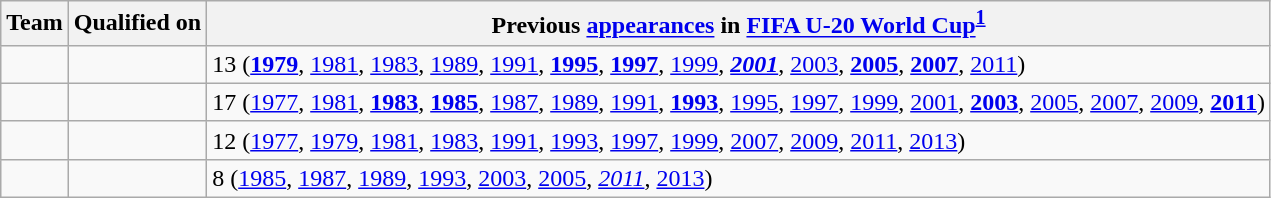<table class="wikitable sortable">
<tr>
<th>Team</th>
<th>Qualified on</th>
<th data-sort-type="number">Previous <a href='#'>appearances</a> in <a href='#'>FIFA U-20 World Cup</a><sup><strong><a href='#'>1</a></strong></sup></th>
</tr>
<tr>
<td></td>
<td></td>
<td>13 (<strong><a href='#'>1979</a></strong>, <a href='#'>1981</a>, <a href='#'>1983</a>, <a href='#'>1989</a>, <a href='#'>1991</a>, <strong><a href='#'>1995</a></strong>, <strong><a href='#'>1997</a></strong>, <a href='#'>1999</a>, <strong><em><a href='#'>2001</a></em></strong>, <a href='#'>2003</a>, <strong><a href='#'>2005</a></strong>, <strong><a href='#'>2007</a></strong>, <a href='#'>2011</a>)</td>
</tr>
<tr>
<td></td>
<td></td>
<td>17 (<a href='#'>1977</a>, <a href='#'>1981</a>, <strong><a href='#'>1983</a></strong>, <strong><a href='#'>1985</a></strong>, <a href='#'>1987</a>, <a href='#'>1989</a>, <a href='#'>1991</a>, <strong><a href='#'>1993</a></strong>, <a href='#'>1995</a>, <a href='#'>1997</a>, <a href='#'>1999</a>, <a href='#'>2001</a>, <strong><a href='#'>2003</a></strong>, <a href='#'>2005</a>, <a href='#'>2007</a>, <a href='#'>2009</a>, <strong><a href='#'>2011</a></strong>)</td>
</tr>
<tr>
<td></td>
<td></td>
<td>12 (<a href='#'>1977</a>, <a href='#'>1979</a>, <a href='#'>1981</a>, <a href='#'>1983</a>, <a href='#'>1991</a>, <a href='#'>1993</a>, <a href='#'>1997</a>, <a href='#'>1999</a>, <a href='#'>2007</a>, <a href='#'>2009</a>, <a href='#'>2011</a>, <a href='#'>2013</a>)</td>
</tr>
<tr>
<td></td>
<td></td>
<td>8 (<a href='#'>1985</a>, <a href='#'>1987</a>, <a href='#'>1989</a>, <a href='#'>1993</a>, <a href='#'>2003</a>, <a href='#'>2005</a>, <em><a href='#'>2011</a></em>, <a href='#'>2013</a>)</td>
</tr>
</table>
